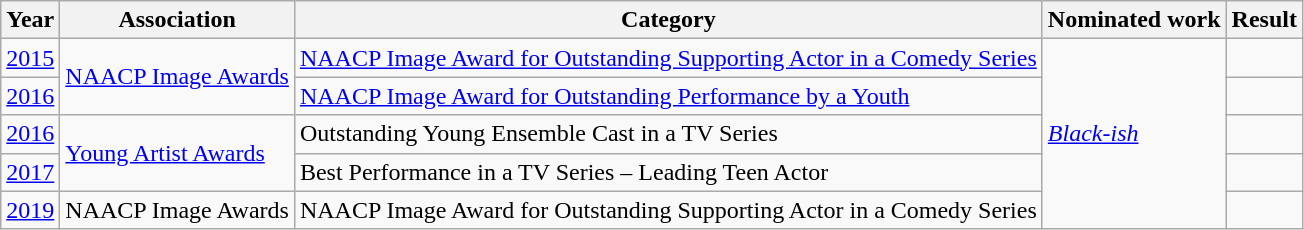<table class="wikitable sortable">
<tr>
<th>Year</th>
<th>Association</th>
<th>Category</th>
<th>Nominated work</th>
<th>Result</th>
</tr>
<tr>
<td><a href='#'>2015</a></td>
<td rowspan="2"><a href='#'>NAACP Image Awards</a></td>
<td><a href='#'>NAACP Image Award for Outstanding Supporting Actor in a Comedy Series</a></td>
<td rowspan="5"><em><a href='#'>Black-ish</a></em></td>
<td></td>
</tr>
<tr>
<td><a href='#'>2016</a></td>
<td><a href='#'>NAACP Image Award for Outstanding Performance by a Youth</a></td>
<td></td>
</tr>
<tr>
<td><a href='#'>2016</a></td>
<td rowspan="2"><a href='#'>Young Artist Awards</a></td>
<td>Outstanding Young Ensemble Cast in a TV Series</td>
<td></td>
</tr>
<tr>
<td><a href='#'>2017</a></td>
<td>Best Performance in a TV Series – Leading Teen Actor</td>
<td></td>
</tr>
<tr>
<td><a href='#'>2019</a></td>
<td>NAACP Image Awards</td>
<td>NAACP Image Award for Outstanding Supporting Actor in a Comedy Series</td>
<td></td>
</tr>
</table>
